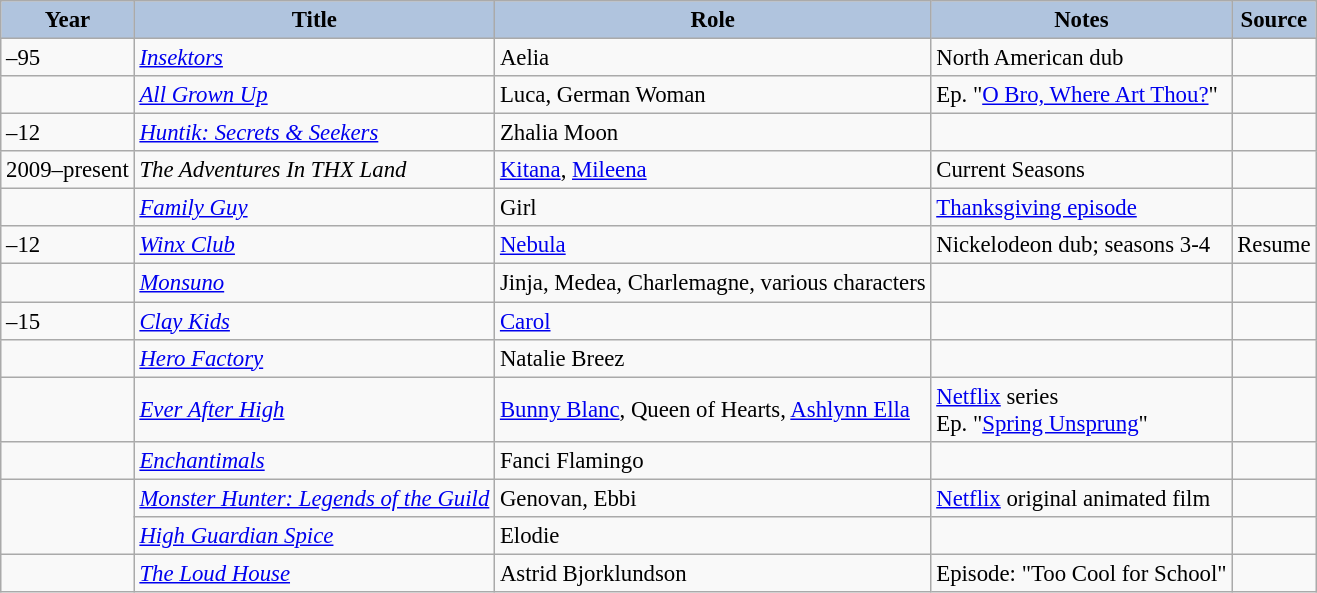<table class="wikitable sortable plainrowheaders" style="width=95%;  font-size: 95%;">
<tr>
<th style="background:#b0c4de;" scope="col">Year </th>
<th style="background:#b0c4de;" scope="col">Title</th>
<th style="background:#b0c4de;" scope="col">Role </th>
<th style="background:#b0c4de;" class="unsortable" scope="col">Notes </th>
<th style="background:#b0c4de;" class="unsortable" scope="col">Source</th>
</tr>
<tr>
<td>–95</td>
<td><em><a href='#'>Insektors</a></em></td>
<td>Aelia</td>
<td>North American dub</td>
<td></td>
</tr>
<tr>
<td></td>
<td><em><a href='#'>All Grown Up</a></em></td>
<td>Luca, German Woman</td>
<td>Ep. "<a href='#'>O Bro, Where Art Thou?</a>"</td>
<td></td>
</tr>
<tr>
<td>–12</td>
<td><em><a href='#'>Huntik: Secrets & Seekers</a></em></td>
<td>Zhalia Moon</td>
<td> </td>
<td></td>
</tr>
<tr>
<td>2009–present</td>
<td><em>The Adventures In THX Land</em></td>
<td><a href='#'>Kitana</a>, <a href='#'>Mileena</a></td>
<td>Current Seasons</td>
<td></td>
</tr>
<tr>
<td></td>
<td><em><a href='#'>Family Guy</a></em></td>
<td>Girl</td>
<td><a href='#'>Thanksgiving episode</a></td>
<td></td>
</tr>
<tr>
<td>–12</td>
<td><em><a href='#'>Winx Club</a></em></td>
<td><a href='#'>Nebula</a></td>
<td>Nickelodeon dub; seasons 3-4</td>
<td>Resume</td>
</tr>
<tr>
<td></td>
<td><em><a href='#'>Monsuno</a></em></td>
<td>Jinja, Medea, Charlemagne, various characters</td>
<td> </td>
<td></td>
</tr>
<tr>
<td>–15</td>
<td><em><a href='#'>Clay Kids</a></em></td>
<td><a href='#'>Carol</a></td>
<td> </td>
<td></td>
</tr>
<tr>
<td></td>
<td><em><a href='#'>Hero Factory</a></em></td>
<td>Natalie Breez</td>
<td> </td>
<td></td>
</tr>
<tr>
<td></td>
<td><em><a href='#'>Ever After High</a></em></td>
<td><a href='#'>Bunny Blanc</a>, Queen of Hearts, <a href='#'>Ashlynn Ella</a></td>
<td><a href='#'>Netflix</a> series<br>Ep. "<a href='#'>Spring Unsprung</a>"</td>
<td></td>
</tr>
<tr>
<td></td>
<td><em><a href='#'>Enchantimals</a></em></td>
<td>Fanci Flamingo</td>
<td></td>
<td></td>
</tr>
<tr>
<td rowspan="2"></td>
<td><em><a href='#'>Monster Hunter: Legends of the Guild</a></em></td>
<td>Genovan, Ebbi</td>
<td><a href='#'>Netflix</a> original animated film</td>
<td></td>
</tr>
<tr>
<td><em><a href='#'>High Guardian Spice</a></em></td>
<td>Elodie</td>
<td></td>
<td></td>
</tr>
<tr>
<td></td>
<td><em><a href='#'>The Loud House</a></em></td>
<td>Astrid Bjorklundson</td>
<td>Episode: "Too Cool for School"</td>
<td></td>
</tr>
</table>
